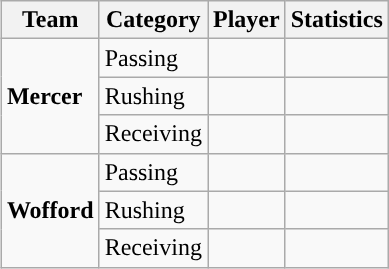<table class="wikitable" style="float: right;">
<tr>
<th>Team</th>
<th>Category</th>
<th>Player</th>
<th>Statistics</th>
</tr>
<tr>
<td rowspan=3><strong>Mercer</strong></td>
<td>Passing</td>
<td></td>
<td></td>
</tr>
<tr>
<td>Rushing</td>
<td></td>
<td></td>
</tr>
<tr>
<td>Receiving</td>
<td></td>
<td></td>
</tr>
<tr>
<td rowspan=3><strong>Wofford</strong></td>
<td>Passing</td>
<td></td>
<td></td>
</tr>
<tr>
<td>Rushing</td>
<td></td>
<td></td>
</tr>
<tr>
<td>Receiving</td>
<td></td>
<td></td>
</tr>
</table>
